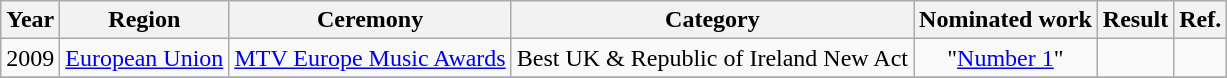<table class="wikitable">
<tr>
<th>Year</th>
<th>Region</th>
<th>Ceremony</th>
<th>Category</th>
<th>Nominated work</th>
<th>Result</th>
<th>Ref.</th>
</tr>
<tr>
<td align="center">2009</td>
<td align="center"><a href='#'>European Union</a></td>
<td align="center"><a href='#'>MTV Europe Music Awards</a></td>
<td align="center">Best UK & Republic of Ireland New Act</td>
<td align="center">"<a href='#'>Number 1</a>"</td>
<td></td>
<td align="center"></td>
</tr>
<tr>
</tr>
</table>
